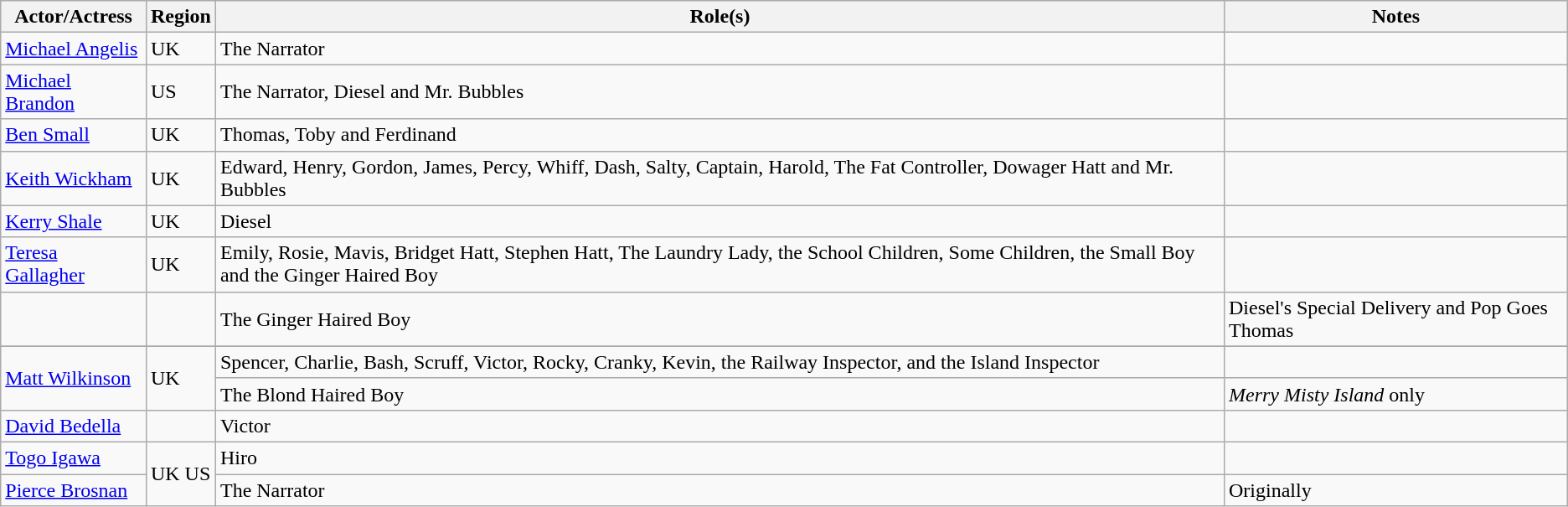<table class="wikitable">
<tr>
<th>Actor/Actress</th>
<th>Region</th>
<th>Role(s)</th>
<th>Notes</th>
</tr>
<tr>
<td><a href='#'>Michael Angelis</a></td>
<td>UK</td>
<td>The Narrator</td>
<td></td>
</tr>
<tr>
<td><a href='#'>Michael Brandon</a></td>
<td>US</td>
<td>The Narrator, Diesel and Mr. Bubbles</td>
<td></td>
</tr>
<tr>
<td><a href='#'>Ben Small</a></td>
<td>UK</td>
<td>Thomas, Toby and Ferdinand</td>
<td></td>
</tr>
<tr>
<td><a href='#'>Keith Wickham</a></td>
<td>UK</td>
<td>Edward, Henry, Gordon, James, Percy, Whiff, Dash, Salty, Captain, Harold, The Fat Controller, Dowager Hatt and Mr. Bubbles</td>
<td></td>
</tr>
<tr>
<td><a href='#'>Kerry Shale</a></td>
<td>UK</td>
<td>Diesel</td>
<td></td>
</tr>
<tr>
<td><a href='#'>Teresa Gallagher</a></td>
<td>UK</td>
<td>Emily, Rosie, Mavis, Bridget Hatt, Stephen Hatt, The Laundry Lady, the School Children, Some Children, the Small Boy and the Ginger Haired Boy</td>
<td></td>
</tr>
<tr>
<td></td>
<td></td>
<td>The Ginger Haired Boy</td>
<td>Diesel's Special Delivery and Pop Goes Thomas</td>
</tr>
<tr>
</tr>
<tr>
<td rowspan = "2"><a href='#'>Matt Wilkinson</a></td>
<td rowspan = "2">UK</td>
<td>Spencer, Charlie, Bash, Scruff, Victor, Rocky, Cranky, Kevin, the Railway Inspector, and the Island Inspector</td>
<td></td>
</tr>
<tr>
<td>The Blond Haired Boy</td>
<td><em>Merry Misty Island</em> only</td>
</tr>
<tr>
<td><a href='#'>David Bedella</a></td>
<td></td>
<td>Victor</td>
<td></td>
</tr>
<tr>
<td><a href='#'>Togo Igawa</a></td>
<td rowspan = "2">UK US</td>
<td>Hiro</td>
<td></td>
</tr>
<tr>
<td><a href='#'>Pierce Brosnan</a></td>
<td>The Narrator</td>
<td>Originally</td>
</tr>
</table>
